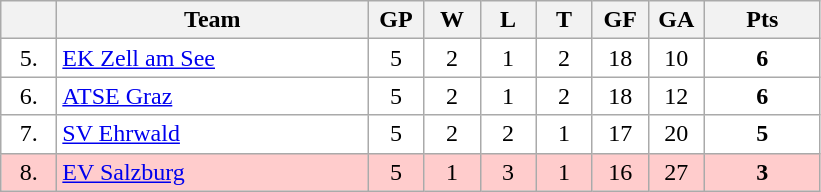<table class="wikitable">
<tr>
<th width="30"></th>
<th width="200">Team</th>
<th width="30">GP</th>
<th width="30">W</th>
<th width="30">L</th>
<th width="30">T</th>
<th width="30">GF</th>
<th width="30">GA</th>
<th width="70">Pts</th>
</tr>
<tr bgcolor="#FFFFFF" align="center">
<td>5.</td>
<td align="left"><a href='#'>EK Zell am See</a></td>
<td>5</td>
<td>2</td>
<td>1</td>
<td>2</td>
<td>18</td>
<td>10</td>
<td><strong>6</strong></td>
</tr>
<tr bgcolor="#FFFFFF" align="center">
<td>6.</td>
<td align="left"><a href='#'>ATSE Graz</a></td>
<td>5</td>
<td>2</td>
<td>1</td>
<td>2</td>
<td>18</td>
<td>12</td>
<td><strong>6</strong></td>
</tr>
<tr bgcolor="#FFFFFF" align="center">
<td>7.</td>
<td align="left"><a href='#'>SV Ehrwald</a></td>
<td>5</td>
<td>2</td>
<td>2</td>
<td>1</td>
<td>17</td>
<td>20</td>
<td><strong>5</strong></td>
</tr>
<tr bgcolor="#FFCCCC" align="center">
<td>8.</td>
<td align="left"><a href='#'>EV Salzburg</a></td>
<td>5</td>
<td>1</td>
<td>3</td>
<td>1</td>
<td>16</td>
<td>27</td>
<td><strong>3</strong></td>
</tr>
</table>
